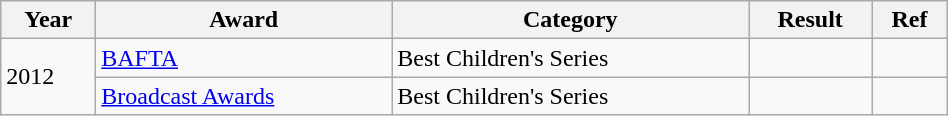<table class="wikitable" width=50%>
<tr>
<th>Year</th>
<th>Award</th>
<th>Category</th>
<th>Result</th>
<th>Ref</th>
</tr>
<tr>
<td rowspan=2>2012</td>
<td><a href='#'>BAFTA</a></td>
<td>Best Children's Series</td>
<td></td>
<td></td>
</tr>
<tr>
<td><a href='#'>Broadcast Awards</a></td>
<td>Best Children's Series</td>
<td></td>
<td></td>
</tr>
</table>
